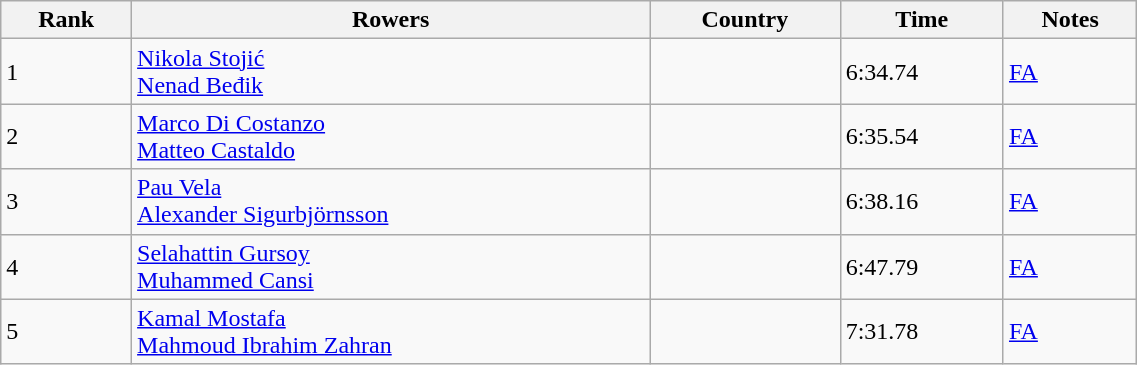<table class="wikitable" width=60%>
<tr>
<th>Rank</th>
<th>Rowers</th>
<th>Country</th>
<th>Time</th>
<th>Notes</th>
</tr>
<tr>
<td>1</td>
<td><a href='#'>Nikola Stojić</a><br><a href='#'>Nenad Beđik</a></td>
<td></td>
<td>6:34.74</td>
<td><a href='#'>FA</a></td>
</tr>
<tr>
<td>2</td>
<td><a href='#'>Marco Di Costanzo</a><br><a href='#'>Matteo Castaldo</a></td>
<td></td>
<td>6:35.54</td>
<td><a href='#'>FA</a></td>
</tr>
<tr>
<td>3</td>
<td><a href='#'>Pau Vela</a><br><a href='#'>Alexander Sigurbjörnsson</a></td>
<td></td>
<td>6:38.16</td>
<td><a href='#'>FA</a></td>
</tr>
<tr>
<td>4</td>
<td><a href='#'>Selahattin Gursoy</a><br><a href='#'>Muhammed Cansi</a></td>
<td></td>
<td>6:47.79</td>
<td><a href='#'>FA</a></td>
</tr>
<tr>
<td>5</td>
<td><a href='#'>Kamal Mostafa</a><br><a href='#'>Mahmoud Ibrahim Zahran</a></td>
<td></td>
<td>7:31.78</td>
<td><a href='#'>FA</a></td>
</tr>
</table>
